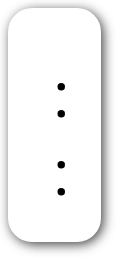<table style=" border-radius:1em; box-shadow: 0.1em 0.1em 0.5em rgba(0,0,0,0.75); background-color: white; border: 1px solid white; padding: 5px;">
<tr style="vertical-align:top;">
<td><br><ul><li></li><li></li></ul><ul><li></li><li></li></ul></td>
<td></td>
</tr>
</table>
